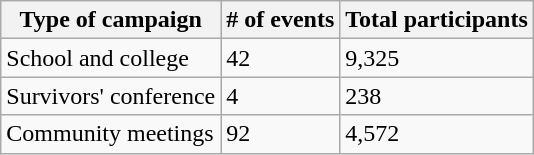<table class="wikitable">
<tr>
<th>Type of campaign</th>
<th># of events</th>
<th>Total participants</th>
</tr>
<tr>
<td>School and college</td>
<td>42</td>
<td>9,325</td>
</tr>
<tr>
<td>Survivors' conference</td>
<td>4</td>
<td>238</td>
</tr>
<tr>
<td>Community meetings</td>
<td>92</td>
<td>4,572</td>
</tr>
</table>
